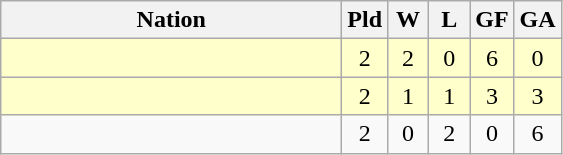<table class=wikitable style="text-align:center">
<tr>
<th width=220]]>Nation</th>
<th width=20]]>Pld</th>
<th width=20>W</th>
<th width=20]]>L</th>
<th width=20]]>GF</th>
<th width=20]]>GA</th>
</tr>
<tr bgcolor=#ffffcc>
<td align=left></td>
<td>2</td>
<td>2</td>
<td>0</td>
<td>6</td>
<td>0</td>
</tr>
<tr bgcolor=#ffffcc>
<td align=left></td>
<td>2</td>
<td>1</td>
<td>1</td>
<td>3</td>
<td>3</td>
</tr>
<tr>
<td align=left></td>
<td>2</td>
<td>0</td>
<td>2</td>
<td>0</td>
<td>6</td>
</tr>
</table>
